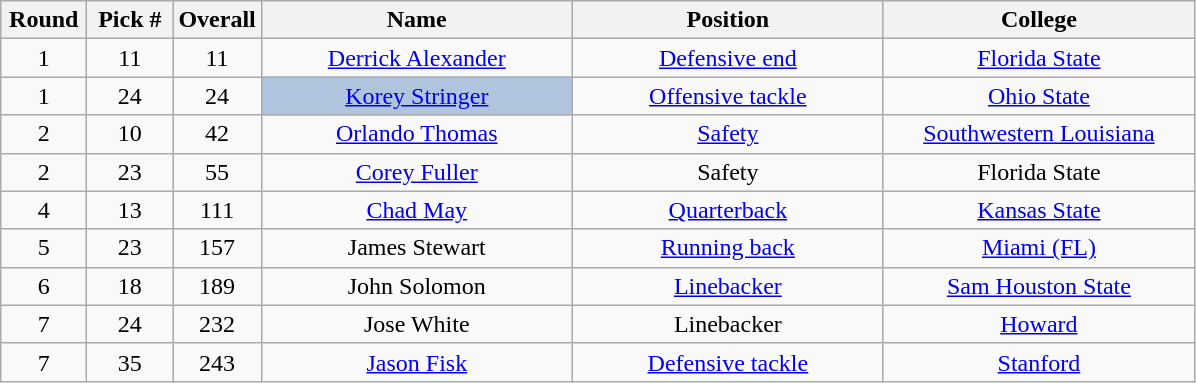<table class="wikitable sortable" style="text-align:center">
<tr>
<th width=50px>Round</th>
<th width=50px>Pick #</th>
<th width=50px>Overall</th>
<th width=200px>Name</th>
<th width=200px>Position</th>
<th width=200px>College</th>
</tr>
<tr>
<td>1</td>
<td>11</td>
<td>11</td>
<td><a href='#'>Derrick Alexander</a></td>
<td><a href='#'>Defensive end</a></td>
<td><a href='#'>Florida State</a></td>
</tr>
<tr>
<td>1</td>
<td>24</td>
<td>24</td>
<td bgcolor=lightsteelblue><a href='#'>Korey Stringer</a></td>
<td><a href='#'>Offensive tackle</a></td>
<td><a href='#'>Ohio State</a></td>
</tr>
<tr>
<td>2</td>
<td>10</td>
<td>42</td>
<td><a href='#'>Orlando Thomas</a></td>
<td><a href='#'>Safety</a></td>
<td><a href='#'>Southwestern Louisiana</a></td>
</tr>
<tr>
<td>2</td>
<td>23</td>
<td>55</td>
<td><a href='#'>Corey Fuller</a></td>
<td>Safety</td>
<td>Florida State</td>
</tr>
<tr>
<td>4</td>
<td>13</td>
<td>111</td>
<td><a href='#'>Chad May</a></td>
<td><a href='#'>Quarterback</a></td>
<td><a href='#'>Kansas State</a></td>
</tr>
<tr>
<td>5</td>
<td>23</td>
<td>157</td>
<td>James Stewart</td>
<td><a href='#'>Running back</a></td>
<td><a href='#'>Miami (FL)</a></td>
</tr>
<tr>
<td>6</td>
<td>18</td>
<td>189</td>
<td>John Solomon</td>
<td><a href='#'>Linebacker</a></td>
<td><a href='#'>Sam Houston State</a></td>
</tr>
<tr>
<td>7</td>
<td>24</td>
<td>232</td>
<td>Jose White</td>
<td>Linebacker</td>
<td><a href='#'>Howard</a></td>
</tr>
<tr>
<td>7</td>
<td>35</td>
<td>243</td>
<td><a href='#'>Jason Fisk</a></td>
<td><a href='#'>Defensive tackle</a></td>
<td><a href='#'>Stanford</a></td>
</tr>
</table>
